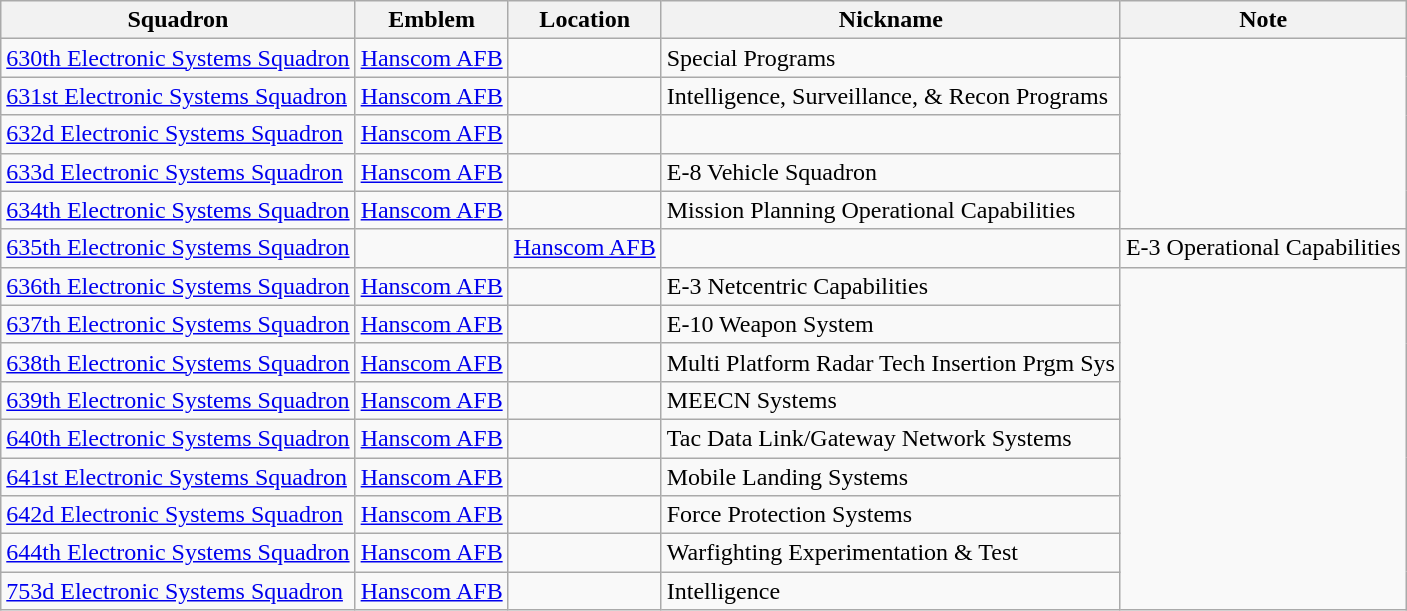<table class="wikitable">
<tr>
<th>Squadron</th>
<th>Emblem</th>
<th>Location</th>
<th>Nickname</th>
<th>Note</th>
</tr>
<tr>
<td><a href='#'>630th Electronic Systems Squadron</a></td>
<td><a href='#'>Hanscom AFB</a></td>
<td></td>
<td>Special Programs</td>
</tr>
<tr>
<td><a href='#'>631st Electronic Systems Squadron</a></td>
<td><a href='#'>Hanscom AFB</a></td>
<td></td>
<td>Intelligence, Surveillance, & Recon Programs</td>
</tr>
<tr>
<td><a href='#'>632d Electronic Systems Squadron</a></td>
<td><a href='#'>Hanscom AFB</a></td>
<td></td>
<td></td>
</tr>
<tr>
<td><a href='#'>633d Electronic Systems Squadron</a></td>
<td><a href='#'>Hanscom AFB</a></td>
<td></td>
<td>E-8 Vehicle Squadron</td>
</tr>
<tr>
<td><a href='#'>634th Electronic Systems Squadron</a></td>
<td><a href='#'>Hanscom AFB</a></td>
<td></td>
<td>Mission Planning Operational Capabilities</td>
</tr>
<tr>
<td><a href='#'>635th Electronic Systems Squadron</a></td>
<td></td>
<td><a href='#'>Hanscom AFB</a></td>
<td></td>
<td>E-3 Operational Capabilities</td>
</tr>
<tr>
<td><a href='#'>636th Electronic Systems Squadron</a></td>
<td><a href='#'>Hanscom AFB</a></td>
<td></td>
<td>E-3 Netcentric Capabilities</td>
</tr>
<tr>
<td><a href='#'>637th Electronic Systems Squadron</a></td>
<td><a href='#'>Hanscom AFB</a></td>
<td></td>
<td>E-10 Weapon System</td>
</tr>
<tr>
<td><a href='#'>638th Electronic Systems Squadron</a></td>
<td><a href='#'>Hanscom AFB</a></td>
<td></td>
<td>Multi Platform Radar Tech Insertion Prgm Sys</td>
</tr>
<tr>
<td><a href='#'>639th Electronic Systems Squadron</a></td>
<td><a href='#'>Hanscom AFB</a></td>
<td></td>
<td>MEECN Systems</td>
</tr>
<tr>
<td><a href='#'>640th Electronic Systems Squadron</a></td>
<td><a href='#'>Hanscom AFB</a></td>
<td></td>
<td>Tac Data Link/Gateway Network Systems</td>
</tr>
<tr>
<td><a href='#'>641st Electronic Systems Squadron</a></td>
<td><a href='#'>Hanscom AFB</a></td>
<td></td>
<td>Mobile Landing Systems</td>
</tr>
<tr>
<td><a href='#'>642d Electronic Systems Squadron</a></td>
<td><a href='#'>Hanscom AFB</a></td>
<td></td>
<td>Force Protection Systems</td>
</tr>
<tr>
<td><a href='#'>644th Electronic Systems Squadron</a></td>
<td><a href='#'>Hanscom AFB</a></td>
<td></td>
<td>Warfighting Experimentation & Test</td>
</tr>
<tr>
<td><a href='#'>753d Electronic Systems Squadron</a></td>
<td><a href='#'>Hanscom AFB</a></td>
<td></td>
<td>Intelligence</td>
</tr>
</table>
